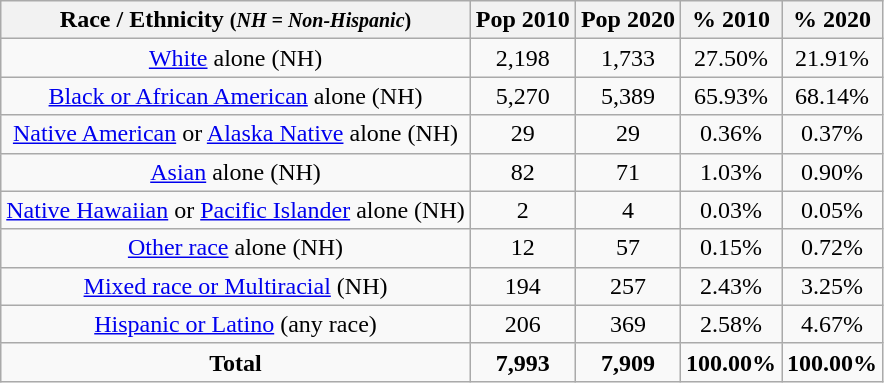<table class="wikitable" style="text-align:center;">
<tr>
<th>Race / Ethnicity <small>(<em>NH = Non-Hispanic</em>)</small></th>
<th>Pop 2010</th>
<th>Pop 2020</th>
<th>% 2010</th>
<th>% 2020</th>
</tr>
<tr>
<td><a href='#'>White</a> alone (NH)</td>
<td>2,198</td>
<td>1,733</td>
<td>27.50%</td>
<td>21.91%</td>
</tr>
<tr>
<td><a href='#'>Black or African American</a> alone (NH)</td>
<td>5,270</td>
<td>5,389</td>
<td>65.93%</td>
<td>68.14%</td>
</tr>
<tr>
<td><a href='#'>Native American</a> or <a href='#'>Alaska Native</a> alone (NH)</td>
<td>29</td>
<td>29</td>
<td>0.36%</td>
<td>0.37%</td>
</tr>
<tr>
<td><a href='#'>Asian</a> alone (NH)</td>
<td>82</td>
<td>71</td>
<td>1.03%</td>
<td>0.90%</td>
</tr>
<tr>
<td><a href='#'>Native Hawaiian</a> or <a href='#'>Pacific Islander</a> alone (NH)</td>
<td>2</td>
<td>4</td>
<td>0.03%</td>
<td>0.05%</td>
</tr>
<tr>
<td><a href='#'>Other race</a> alone (NH)</td>
<td>12</td>
<td>57</td>
<td>0.15%</td>
<td>0.72%</td>
</tr>
<tr>
<td><a href='#'>Mixed race or Multiracial</a> (NH)</td>
<td>194</td>
<td>257</td>
<td>2.43%</td>
<td>3.25%</td>
</tr>
<tr>
<td><a href='#'>Hispanic or Latino</a> (any race)</td>
<td>206</td>
<td>369</td>
<td>2.58%</td>
<td>4.67%</td>
</tr>
<tr>
<td><strong>Total</strong></td>
<td><strong>7,993</strong></td>
<td><strong>7,909</strong></td>
<td><strong>100.00%</strong></td>
<td><strong>100.00%</strong></td>
</tr>
</table>
